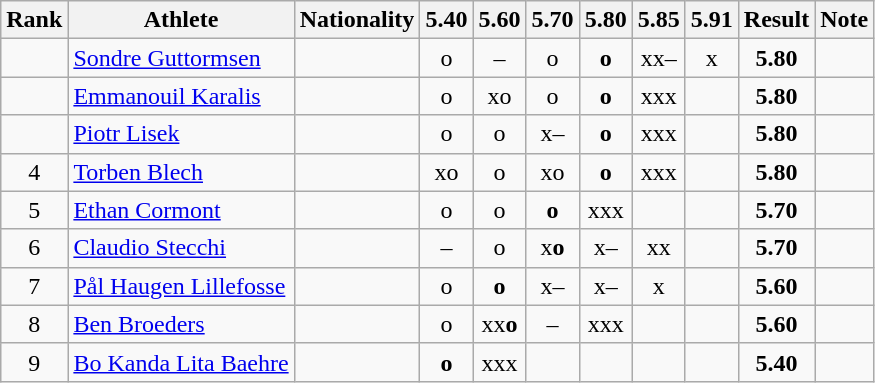<table class="wikitable sortable" style="text-align:center">
<tr>
<th>Rank</th>
<th>Athlete</th>
<th>Nationality</th>
<th>5.40</th>
<th>5.60</th>
<th>5.70</th>
<th>5.80</th>
<th>5.85</th>
<th>5.91</th>
<th>Result</th>
<th>Note</th>
</tr>
<tr>
<td></td>
<td align=left><a href='#'>Sondre Guttormsen</a></td>
<td align=left></td>
<td>o</td>
<td>–</td>
<td>o</td>
<td><strong>o</strong></td>
<td>xx–</td>
<td>x</td>
<td><strong>5.80</strong></td>
<td></td>
</tr>
<tr>
<td></td>
<td align=left><a href='#'>Emmanouil Karalis</a></td>
<td align=left></td>
<td>o</td>
<td>xo</td>
<td>o</td>
<td><strong>o</strong></td>
<td>xxx</td>
<td></td>
<td><strong>5.80</strong></td>
<td></td>
</tr>
<tr>
<td></td>
<td align=left><a href='#'>Piotr Lisek</a></td>
<td align=left></td>
<td>o</td>
<td>o</td>
<td>x–</td>
<td><strong>o</strong></td>
<td>xxx</td>
<td></td>
<td><strong>5.80</strong></td>
<td></td>
</tr>
<tr>
<td>4</td>
<td align=left><a href='#'>Torben Blech</a></td>
<td align=left></td>
<td>xo</td>
<td>o</td>
<td>xo</td>
<td><strong>o</strong></td>
<td>xxx</td>
<td></td>
<td><strong>5.80</strong></td>
<td></td>
</tr>
<tr>
<td>5</td>
<td align=left><a href='#'>Ethan Cormont</a></td>
<td align=left></td>
<td>o</td>
<td>o</td>
<td><strong>o</strong></td>
<td>xxx</td>
<td></td>
<td></td>
<td><strong>5.70</strong></td>
<td></td>
</tr>
<tr>
<td>6</td>
<td align=left><a href='#'>Claudio Stecchi</a></td>
<td align=left></td>
<td>–</td>
<td>o</td>
<td>x<strong>o</strong></td>
<td>x–</td>
<td>xx</td>
<td></td>
<td><strong>5.70</strong></td>
<td></td>
</tr>
<tr>
<td>7</td>
<td align=left><a href='#'>Pål Haugen Lillefosse</a></td>
<td align=left></td>
<td>o</td>
<td><strong>o</strong></td>
<td>x–</td>
<td>x–</td>
<td>x</td>
<td></td>
<td><strong>5.60</strong></td>
<td></td>
</tr>
<tr>
<td>8</td>
<td align=left><a href='#'>Ben Broeders</a></td>
<td align=left></td>
<td>o</td>
<td>xx<strong>o</strong></td>
<td>–</td>
<td>xxx</td>
<td></td>
<td></td>
<td><strong>5.60</strong></td>
<td></td>
</tr>
<tr>
<td>9</td>
<td align=left><a href='#'>Bo Kanda Lita Baehre</a></td>
<td align=left></td>
<td><strong>o</strong></td>
<td>xxx</td>
<td></td>
<td></td>
<td></td>
<td></td>
<td><strong>5.40</strong></td>
<td></td>
</tr>
</table>
